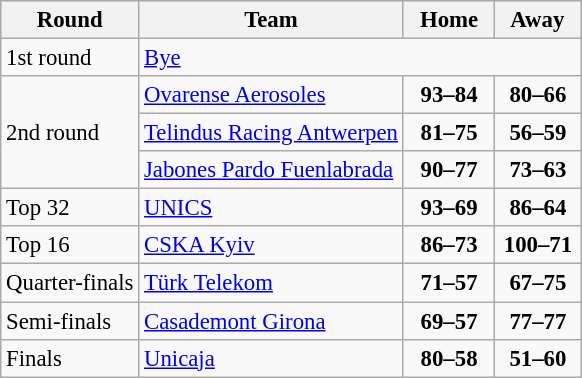<table class="wikitable" style="text-align: left; font-size:95%">
<tr style="background:#ccf;">
<th>Round</th>
<th>Team</th>
<th>  Home  </th>
<th>  Away  </th>
</tr>
<tr>
<td>1st round</td>
<td colspan=3><a href='#'>Bye</a></td>
</tr>
<tr>
<td rowspan=3>2nd round</td>
<td> <a href='#'>Ovarense Aerosoles</a></td>
<td style="text-align:center;"><strong>93–84</strong></td>
<td style="text-align:center;"><strong>80–66</strong></td>
</tr>
<tr>
<td> <a href='#'>Telindus Racing Antwerpen</a></td>
<td style="text-align:center;"><strong>81–75</strong></td>
<td style="text-align:center;"><strong>56–59</strong></td>
</tr>
<tr>
<td> <a href='#'>Jabones Pardo Fuenlabrada</a></td>
<td style="text-align:center;"><strong>90–77</strong></td>
<td style="text-align:center;"><strong>73–63</strong></td>
</tr>
<tr>
<td>Top 32</td>
<td> <a href='#'>UNICS</a></td>
<td style="text-align:center;"><strong>93–69</strong></td>
<td style="text-align:center;"><strong>86–64</strong></td>
</tr>
<tr>
<td>Top 16</td>
<td> <a href='#'>CSKA Kyiv</a></td>
<td style="text-align:center;"><strong>86–73</strong></td>
<td style="text-align:center;"><strong>100–71</strong></td>
</tr>
<tr>
<td>Quarter-finals</td>
<td> <a href='#'>Türk Telekom</a></td>
<td style="text-align:center;"><strong>71–57</strong></td>
<td style="text-align:center;"><strong>67–75</strong></td>
</tr>
<tr>
<td>Semi-finals</td>
<td> <a href='#'>Casademont Girona</a></td>
<td style="text-align:center;"><strong>69–57</strong></td>
<td style="text-align:center;"><strong>77–77</strong></td>
</tr>
<tr>
<td>Finals</td>
<td> <a href='#'>Unicaja</a></td>
<td style="text-align:center;"><strong>80–58</strong></td>
<td style="text-align:center;"><strong>51–60</strong></td>
</tr>
</table>
